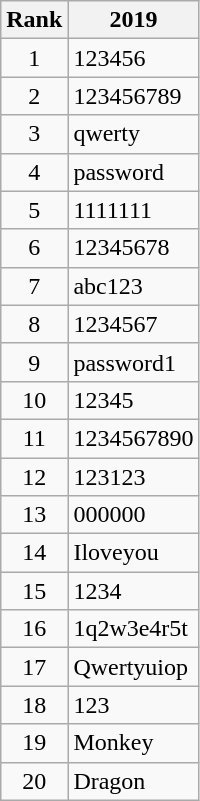<table class="wikitable">
<tr>
<th>Rank</th>
<th>2019</th>
</tr>
<tr>
<td align=center>1</td>
<td align=left>123456</td>
</tr>
<tr>
<td align=center>2</td>
<td align=left>123456789</td>
</tr>
<tr>
<td align=center>3</td>
<td align=left>qwerty</td>
</tr>
<tr>
<td align=center>4</td>
<td align=left>password</td>
</tr>
<tr>
<td align=center>5</td>
<td align=left>1111111</td>
</tr>
<tr>
<td align=center>6</td>
<td align=left>12345678</td>
</tr>
<tr>
<td align=center>7</td>
<td align=left>abc123</td>
</tr>
<tr>
<td align=center>8</td>
<td align=left>1234567</td>
</tr>
<tr>
<td align=center>9</td>
<td align=left>password1</td>
</tr>
<tr>
<td align=center>10</td>
<td align=left>12345</td>
</tr>
<tr>
<td align=center>11</td>
<td align=left>1234567890</td>
</tr>
<tr>
<td align=center>12</td>
<td align=left>123123</td>
</tr>
<tr>
<td align=center>13</td>
<td align=left>000000</td>
</tr>
<tr>
<td align=center>14</td>
<td align=left>Iloveyou</td>
</tr>
<tr>
<td align=center>15</td>
<td align=left>1234</td>
</tr>
<tr>
<td align=center>16</td>
<td align=left>1q2w3e4r5t</td>
</tr>
<tr>
<td align=center>17</td>
<td align=left>Qwertyuiop</td>
</tr>
<tr>
<td align=center>18</td>
<td align=left>123</td>
</tr>
<tr>
<td align=center>19</td>
<td align=left>Monkey</td>
</tr>
<tr>
<td align=center>20</td>
<td align=left>Dragon</td>
</tr>
</table>
